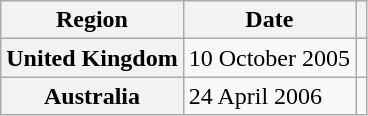<table class="wikitable plainrowheaders">
<tr>
<th>Region</th>
<th>Date</th>
<th></th>
</tr>
<tr>
<th scope="row">United Kingdom</th>
<td>10 October 2005</td>
<td></td>
</tr>
<tr>
<th scope="row">Australia</th>
<td>24 April 2006</td>
<td></td>
</tr>
</table>
